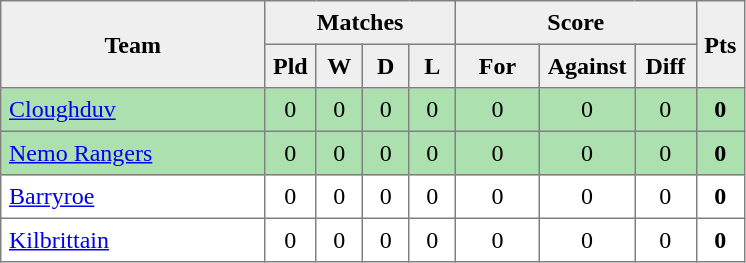<table style=border-collapse:collapse border=1 cellspacing=0 cellpadding=5>
<tr align=center bgcolor=#efefef>
<th rowspan=2 width=165>Team</th>
<th colspan=4>Matches</th>
<th colspan=3>Score</th>
<th rowspan=2width=20>Pts</th>
</tr>
<tr align=center bgcolor=#efefef>
<th width=20>Pld</th>
<th width=20>W</th>
<th width=20>D</th>
<th width=20>L</th>
<th width=45>For</th>
<th width=45>Against</th>
<th width=30>Diff</th>
</tr>
<tr align=center style="background:#ACE1AF;">
<td style="text-align:left;"><a href='#'>Cloughduv</a></td>
<td>0</td>
<td>0</td>
<td>0</td>
<td>0</td>
<td>0</td>
<td>0</td>
<td>0</td>
<td><strong>0</strong></td>
</tr>
<tr align=center style="background:#ACE1AF;">
<td style="text-align:left;"><a href='#'>Nemo Rangers</a></td>
<td>0</td>
<td>0</td>
<td>0</td>
<td>0</td>
<td>0</td>
<td>0</td>
<td>0</td>
<td><strong>0</strong></td>
</tr>
<tr align=center>
<td style="text-align:left;"><a href='#'>Barryroe</a></td>
<td>0</td>
<td>0</td>
<td>0</td>
<td>0</td>
<td>0</td>
<td>0</td>
<td>0</td>
<td><strong>0</strong></td>
</tr>
<tr align=center>
<td style="text-align:left;"><a href='#'>Kilbrittain</a></td>
<td>0</td>
<td>0</td>
<td>0</td>
<td>0</td>
<td>0</td>
<td>0</td>
<td>0</td>
<td><strong>0</strong></td>
</tr>
</table>
